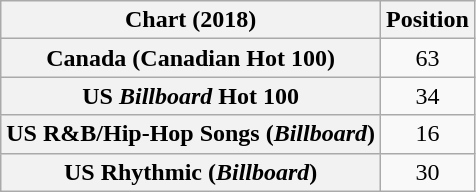<table class="wikitable sortable plainrowheaders" style="text-align:center">
<tr>
<th scope="col">Chart (2018)</th>
<th scope="col">Position</th>
</tr>
<tr>
<th scope="row">Canada (Canadian Hot 100)</th>
<td>63</td>
</tr>
<tr>
<th scope="row">US <em>Billboard</em> Hot 100</th>
<td>34</td>
</tr>
<tr>
<th scope="row">US R&B/Hip-Hop Songs (<em>Billboard</em>)</th>
<td>16</td>
</tr>
<tr>
<th scope="row">US Rhythmic (<em>Billboard</em>)</th>
<td>30</td>
</tr>
</table>
